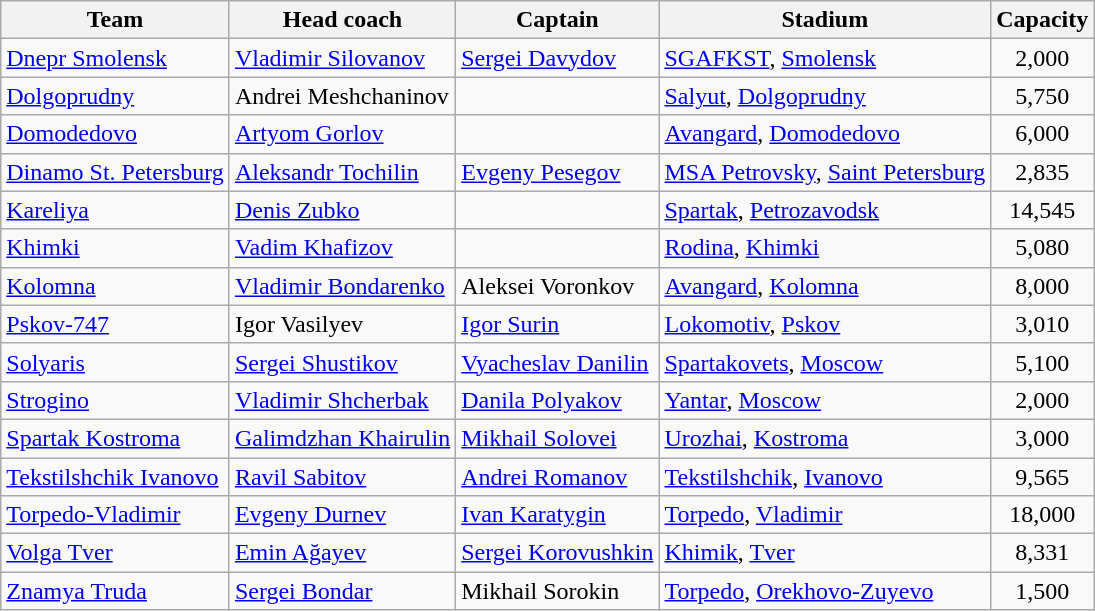<table class="wikitable sortable" style="text-align:center">
<tr>
<th>Team</th>
<th>Head coach</th>
<th>Captain</th>
<th>Stadium</th>
<th>Capacity</th>
</tr>
<tr>
<td align=left><a href='#'>Dnepr Smolensk</a></td>
<td align=left> <a href='#'>Vladimir Silovanov</a></td>
<td align=left> <a href='#'>Sergei Davydov</a></td>
<td align=left><a href='#'>SGAFKST</a>, <a href='#'>Smolensk</a></td>
<td>2,000</td>
</tr>
<tr>
<td align=left><a href='#'>Dolgoprudny</a></td>
<td align=left> Andrei Meshchaninov</td>
<td></td>
<td align=left><a href='#'>Salyut</a>, <a href='#'>Dolgoprudny</a></td>
<td>5,750</td>
</tr>
<tr>
<td align=left><a href='#'>Domodedovo</a></td>
<td align=left> <a href='#'>Artyom Gorlov</a></td>
<td></td>
<td align=left><a href='#'>Avangard</a>, <a href='#'>Domodedovo</a></td>
<td>6,000</td>
</tr>
<tr>
<td align=left><a href='#'>Dinamo St. Petersburg</a></td>
<td align=left> <a href='#'>Aleksandr Tochilin</a></td>
<td align=left> <a href='#'>Evgeny Pesegov</a></td>
<td align=left><a href='#'>MSA Petrovsky</a>, <a href='#'>Saint Petersburg</a></td>
<td>2,835</td>
</tr>
<tr>
<td align=left><a href='#'>Kareliya</a></td>
<td align=left> <a href='#'>Denis Zubko</a></td>
<td></td>
<td align=left><a href='#'>Spartak</a>, <a href='#'>Petrozavodsk</a></td>
<td>14,545</td>
</tr>
<tr>
<td align=left><a href='#'>Khimki</a></td>
<td align=left> <a href='#'>Vadim Khafizov</a></td>
<td></td>
<td align=left><a href='#'>Rodina</a>, <a href='#'>Khimki</a></td>
<td>5,080</td>
</tr>
<tr>
<td align=left><a href='#'>Kolomna</a></td>
<td align=left> <a href='#'>Vladimir Bondarenko</a></td>
<td align=left> Aleksei Voronkov</td>
<td align=left><a href='#'>Avangard</a>, <a href='#'>Kolomna</a></td>
<td>8,000</td>
</tr>
<tr>
<td align=left><a href='#'>Pskov-747</a></td>
<td align=left> Igor Vasilyev</td>
<td align=left> <a href='#'>Igor Surin</a></td>
<td align=left><a href='#'>Lokomotiv</a>, <a href='#'>Pskov</a></td>
<td>3,010</td>
</tr>
<tr>
<td align=left><a href='#'>Solyaris</a></td>
<td align=left> <a href='#'>Sergei Shustikov</a></td>
<td align=left> <a href='#'>Vyacheslav Danilin</a></td>
<td align=left><a href='#'>Spartakovets</a>, <a href='#'>Moscow</a></td>
<td>5,100</td>
</tr>
<tr>
<td align=left><a href='#'>Strogino</a></td>
<td align=left> <a href='#'>Vladimir Shcherbak</a></td>
<td align=left> <a href='#'>Danila Polyakov</a></td>
<td align=left><a href='#'>Yantar</a>, <a href='#'>Moscow</a></td>
<td>2,000</td>
</tr>
<tr>
<td align=left><a href='#'>Spartak Kostroma</a></td>
<td align=left> <a href='#'>Galimdzhan Khairulin</a></td>
<td align=left> <a href='#'>Mikhail Solovei</a></td>
<td align=left><a href='#'>Urozhai</a>, <a href='#'>Kostroma</a></td>
<td>3,000</td>
</tr>
<tr>
<td align=left><a href='#'>Tekstilshchik Ivanovo</a></td>
<td align=left> <a href='#'>Ravil Sabitov</a></td>
<td align=left> <a href='#'>Andrei Romanov</a></td>
<td align=left><a href='#'>Tekstilshchik</a>, <a href='#'>Ivanovo</a></td>
<td>9,565</td>
</tr>
<tr>
<td align=left><a href='#'>Torpedo-Vladimir</a></td>
<td align=left> <a href='#'>Evgeny Durnev</a></td>
<td align=left> <a href='#'>Ivan Karatygin</a></td>
<td align=left><a href='#'>Torpedo</a>, <a href='#'>Vladimir</a></td>
<td>18,000</td>
</tr>
<tr>
<td align=left><a href='#'>Volga Tver</a></td>
<td align=left> <a href='#'>Emin Ağayev</a></td>
<td align=left> <a href='#'>Sergei Korovushkin</a></td>
<td align=left><a href='#'>Khimik</a>, <a href='#'>Tver</a></td>
<td>8,331</td>
</tr>
<tr>
<td align=left><a href='#'>Znamya Truda</a></td>
<td align=left> <a href='#'>Sergei Bondar</a></td>
<td align=left> Mikhail Sorokin</td>
<td align=left><a href='#'>Torpedo</a>, <a href='#'>Orekhovo-Zuyevo</a></td>
<td>1,500</td>
</tr>
</table>
